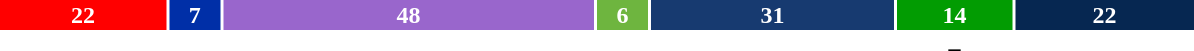<table style="width:50em; font-weight:bold; text-align:center">
<tr>
<td style="background:#FF0000; width:13%; color:white;">22</td>
<td style="background:#002FA7; width:4%; color:white;">7</td>
<td style="background:#9966CC; width:29%; color:white;">48</td>
<td style="background:#6EB53F; width:4%; color:white;">6</td>
<td style="background:#173A70; width:19%; color:white;">31</td>
<td style="background:#029C02; width:9%; color:white;">14</td>
<td style="background:#062751; width:14%; color:white;">22</td>
</tr>
<tr>
<td><a href='#'></a></td>
<td><a href='#'></a></td>
<td><a href='#'></a></td>
<td><a href='#'></a></td>
<td><a href='#'></a></td>
<td><a href='#'></a>–<a href='#'></a></td>
<td><a href='#'></a></td>
</tr>
</table>
